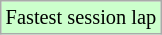<table class="wikitable" style="font-size: 85%;">
<tr style="background:#ccffcc;">
<td>Fastest session lap</td>
</tr>
</table>
